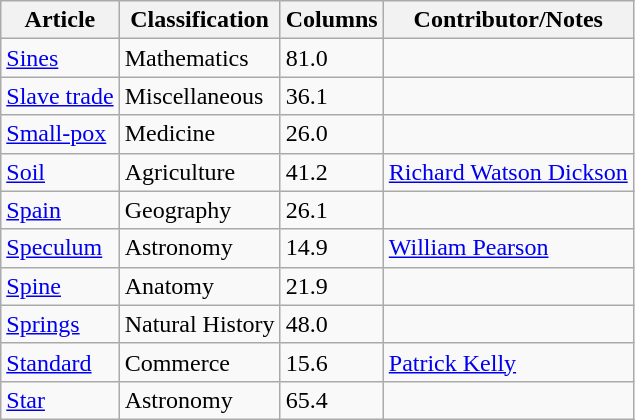<table class="wikitable">
<tr>
<th>Article</th>
<th>Classification</th>
<th>Columns</th>
<th>Contributor/Notes</th>
</tr>
<tr>
<td><a href='#'>Sines</a></td>
<td>Mathematics</td>
<td>81.0</td>
<td></td>
</tr>
<tr>
<td><a href='#'>Slave trade</a></td>
<td>Miscellaneous</td>
<td>36.1</td>
<td></td>
</tr>
<tr>
<td><a href='#'>Small-pox</a></td>
<td>Medicine</td>
<td>26.0</td>
<td></td>
</tr>
<tr>
<td><a href='#'>Soil</a></td>
<td>Agriculture</td>
<td>41.2</td>
<td><a href='#'>Richard Watson Dickson</a></td>
</tr>
<tr>
<td><a href='#'>Spain</a></td>
<td>Geography</td>
<td>26.1</td>
<td></td>
</tr>
<tr>
<td><a href='#'>Speculum</a></td>
<td>Astronomy</td>
<td>14.9</td>
<td><a href='#'>William Pearson</a></td>
</tr>
<tr>
<td><a href='#'>Spine</a></td>
<td>Anatomy</td>
<td>21.9</td>
<td></td>
</tr>
<tr>
<td><a href='#'>Springs</a></td>
<td>Natural History</td>
<td>48.0</td>
<td></td>
</tr>
<tr>
<td><a href='#'>Standard</a></td>
<td>Commerce</td>
<td>15.6</td>
<td><a href='#'>Patrick Kelly</a></td>
</tr>
<tr>
<td><a href='#'>Star</a></td>
<td>Astronomy</td>
<td>65.4</td>
<td></td>
</tr>
</table>
